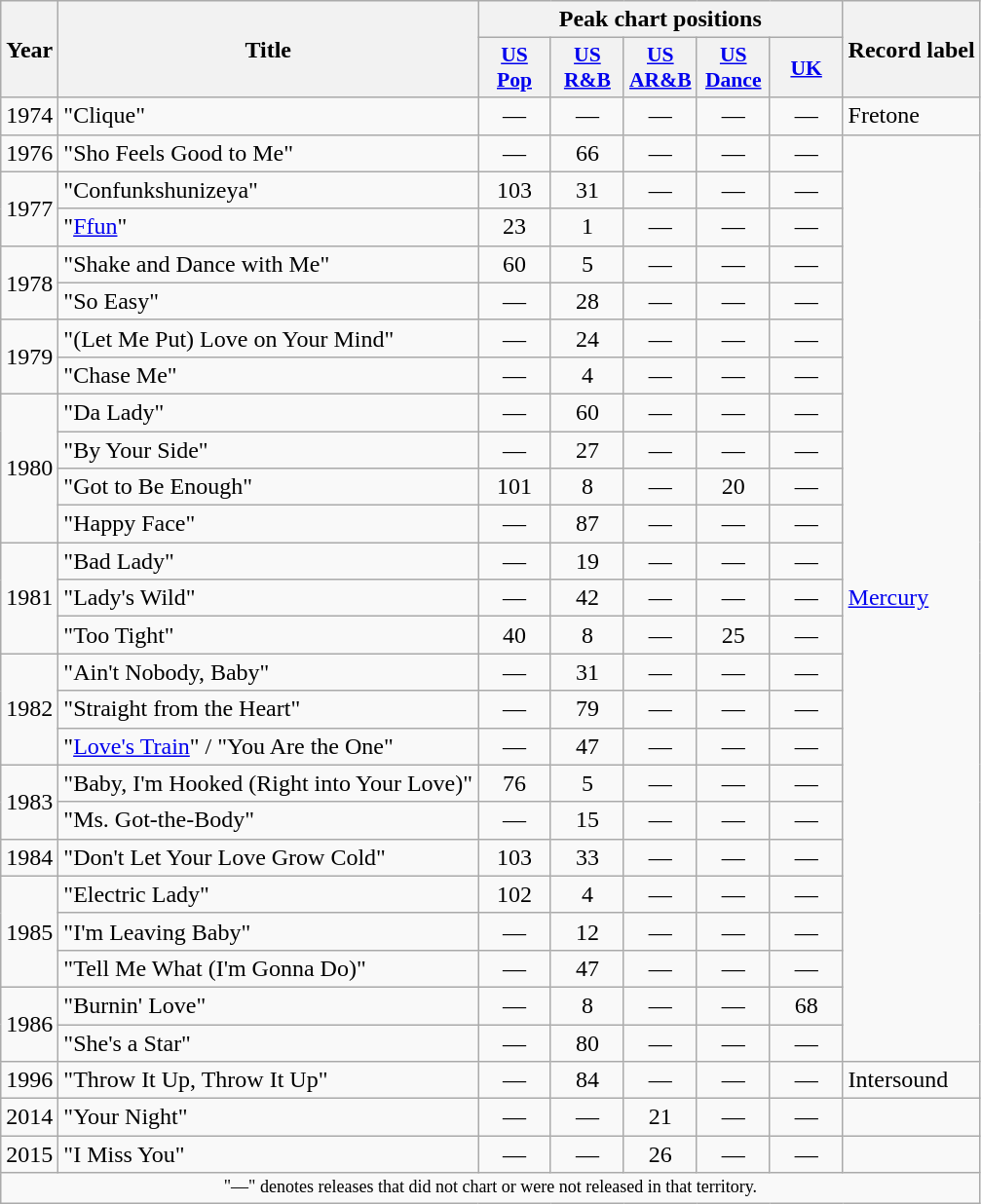<table class="wikitable">
<tr>
<th align="center" rowspan="2">Year</th>
<th align="center" rowspan="2">Title</th>
<th align="center" colspan="5">Peak chart positions</th>
<th align="center" rowspan="2">Record label</th>
</tr>
<tr>
<th scope="col" style="width:3em;font-size:90%;"><a href='#'>US Pop</a><br></th>
<th scope="col" style="width:3em;font-size:90%;"><a href='#'>US R&B</a><br></th>
<th scope="col" style="width:3em;font-size:90%;"><a href='#'>US AR&B</a><br></th>
<th scope="col" style="width:3em;font-size:90%;"><a href='#'>US<br>Dance</a><br></th>
<th scope="col" style="width:3em;font-size:90%;"><a href='#'>UK</a><br></th>
</tr>
<tr>
<td>1974</td>
<td>"Clique"</td>
<td align="center">—</td>
<td align="center">—</td>
<td align="center">—</td>
<td align="center">—</td>
<td align="center">—</td>
<td>Fretone</td>
</tr>
<tr>
<td>1976</td>
<td>"Sho Feels Good to Me"</td>
<td align="center">—</td>
<td align="center">66</td>
<td align="center">—</td>
<td align="center">—</td>
<td align="center">—</td>
<td rowspan="25"><a href='#'>Mercury</a></td>
</tr>
<tr>
<td rowspan="2">1977</td>
<td>"Confunkshunizeya"</td>
<td align="center">103</td>
<td align="center">31</td>
<td align="center">—</td>
<td align="center">—</td>
<td align="center">—</td>
</tr>
<tr>
<td>"<a href='#'>Ffun</a>"</td>
<td align="center">23</td>
<td align="center">1</td>
<td align="center">—</td>
<td align="center">—</td>
<td align="center">—</td>
</tr>
<tr>
<td rowspan="2">1978</td>
<td>"Shake and Dance with Me"</td>
<td align="center">60</td>
<td align="center">5</td>
<td align="center">—</td>
<td align="center">—</td>
<td align="center">—</td>
</tr>
<tr>
<td>"So Easy"</td>
<td align="center">—</td>
<td align="center">28</td>
<td align="center">—</td>
<td align="center">—</td>
<td align="center">—</td>
</tr>
<tr>
<td rowspan="2">1979</td>
<td>"(Let Me Put) Love on Your Mind"</td>
<td align="center">—</td>
<td align="center">24</td>
<td align="center">—</td>
<td align="center">—</td>
<td align="center">—</td>
</tr>
<tr>
<td>"Chase Me"</td>
<td align="center">—</td>
<td align="center">4</td>
<td align="center">—</td>
<td align="center">—</td>
<td align="center">—</td>
</tr>
<tr>
<td rowspan="4">1980</td>
<td>"Da Lady"</td>
<td align="center">—</td>
<td align="center">60</td>
<td align="center">—</td>
<td align="center">—</td>
<td align="center">—</td>
</tr>
<tr>
<td>"By Your Side"</td>
<td align="center">—</td>
<td align="center">27</td>
<td align="center">—</td>
<td align="center">—</td>
<td align="center">—</td>
</tr>
<tr>
<td>"Got to Be Enough"</td>
<td align="center">101</td>
<td align="center">8</td>
<td align="center">—</td>
<td align="center">20</td>
<td align="center">—</td>
</tr>
<tr>
<td>"Happy Face"</td>
<td align="center">—</td>
<td align="center">87</td>
<td align="center">—</td>
<td align="center">—</td>
<td align="center">—</td>
</tr>
<tr>
<td rowspan="3">1981</td>
<td>"Bad Lady"</td>
<td align="center">—</td>
<td align="center">19</td>
<td align="center">—</td>
<td align="center">—</td>
<td align="center">—</td>
</tr>
<tr>
<td>"Lady's Wild"</td>
<td align="center">—</td>
<td align="center">42</td>
<td align="center">—</td>
<td align="center">—</td>
<td align="center">—</td>
</tr>
<tr>
<td>"Too Tight"</td>
<td align="center">40</td>
<td align="center">8</td>
<td align="center">—</td>
<td align="center">25</td>
<td align="center">—</td>
</tr>
<tr>
<td rowspan="3">1982</td>
<td>"Ain't Nobody, Baby"</td>
<td align="center">—</td>
<td align="center">31</td>
<td align="center">—</td>
<td align="center">—</td>
<td align="center">—</td>
</tr>
<tr>
<td>"Straight from the Heart"</td>
<td align="center">—</td>
<td align="center">79</td>
<td align="center">—</td>
<td align="center">—</td>
<td align="center">—</td>
</tr>
<tr>
<td>"<a href='#'>Love's Train</a>" / "You Are the One"</td>
<td align="center">—</td>
<td align="center">47</td>
<td align="center">—</td>
<td align="center">—</td>
<td align="center">—</td>
</tr>
<tr>
<td rowspan="2">1983</td>
<td>"Baby, I'm Hooked (Right into Your Love)"</td>
<td align="center">76</td>
<td align="center">5</td>
<td align="center">—</td>
<td align="center">—</td>
<td align="center">—</td>
</tr>
<tr>
<td>"Ms. Got-the-Body"</td>
<td align="center">—</td>
<td align="center">15</td>
<td align="center">—</td>
<td align="center">—</td>
<td align="center">—</td>
</tr>
<tr>
<td>1984</td>
<td>"Don't Let Your Love Grow Cold"</td>
<td align="center">103</td>
<td align="center">33</td>
<td align="center">—</td>
<td align="center">—</td>
<td align="center">—</td>
</tr>
<tr>
<td rowspan="3">1985</td>
<td>"Electric Lady"</td>
<td align="center">102</td>
<td align="center">4</td>
<td align="center">—</td>
<td align="center">—</td>
<td align="center">—</td>
</tr>
<tr>
<td>"I'm Leaving Baby"</td>
<td align="center">—</td>
<td align="center">12</td>
<td align="center">—</td>
<td align="center">—</td>
<td align="center">—</td>
</tr>
<tr>
<td>"Tell Me What (I'm Gonna Do)"</td>
<td align="center">—</td>
<td align="center">47</td>
<td align="center">—</td>
<td align="center">—</td>
<td align="center">—</td>
</tr>
<tr>
<td rowspan="2">1986</td>
<td>"Burnin' Love"</td>
<td align="center">—</td>
<td align="center">8</td>
<td align="center">—</td>
<td align="center">—</td>
<td align="center">68</td>
</tr>
<tr>
<td>"She's a Star"</td>
<td align="center">—</td>
<td align="center">80</td>
<td align="center">—</td>
<td align="center">—</td>
<td align="center">—</td>
</tr>
<tr>
<td>1996</td>
<td>"Throw It Up, Throw It Up"</td>
<td align="center">—</td>
<td align="center">84</td>
<td align="center">—</td>
<td align="center">—</td>
<td align="center">—</td>
<td>Intersound</td>
</tr>
<tr>
<td>2014</td>
<td>"Your Night"</td>
<td align="center">—</td>
<td align="center">—</td>
<td align="center">21</td>
<td align="center">—</td>
<td align="center">—</td>
<td></td>
</tr>
<tr>
<td>2015</td>
<td>"I Miss You"</td>
<td align="center">—</td>
<td align="center">—</td>
<td align="center">26</td>
<td align="center">—</td>
<td align="center">—</td>
<td></td>
</tr>
<tr>
<td colspan="8" style="text-align:center; font-size:9pt;">"—" denotes releases that did not chart or were not released in that territory.</td>
</tr>
</table>
